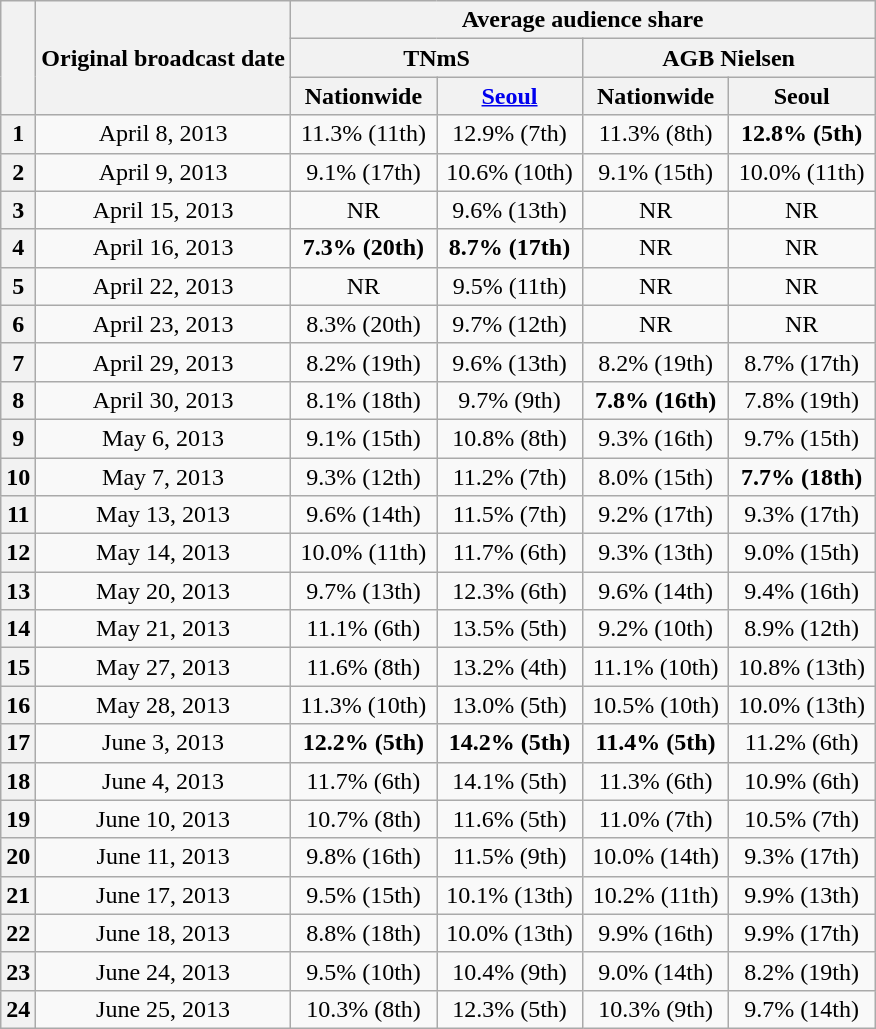<table class=wikitable style="text-align:center">
<tr>
<th rowspan="3"></th>
<th rowspan="3">Original broadcast date</th>
<th colspan="5">Average audience share</th>
</tr>
<tr>
<th colspan="2">TNmS</th>
<th colspan="2">AGB Nielsen</th>
</tr>
<tr>
<th width=90>Nationwide</th>
<th width=90><a href='#'>Seoul</a></th>
<th width=90>Nationwide</th>
<th width=90>Seoul</th>
</tr>
<tr>
<th>1</th>
<td>April 8, 2013</td>
<td>11.3% (11th)</td>
<td>12.9% (7th)</td>
<td>11.3% (8th)</td>
<td><span><strong>12.8% (5th)</strong></span></td>
</tr>
<tr>
<th>2</th>
<td>April 9, 2013</td>
<td>9.1% (17th)</td>
<td>10.6% (10th)</td>
<td>9.1% (15th)</td>
<td>10.0% (11th)</td>
</tr>
<tr>
<th>3</th>
<td>April 15, 2013</td>
<td>NR</td>
<td>9.6% (13th)</td>
<td>NR</td>
<td>NR</td>
</tr>
<tr>
<th>4</th>
<td>April 16, 2013</td>
<td><span><strong>7.3% (20th)</strong></span></td>
<td><span><strong>8.7% (17th)</strong></span></td>
<td>NR</td>
<td>NR</td>
</tr>
<tr>
<th>5</th>
<td>April 22, 2013</td>
<td>NR</td>
<td>9.5% (11th)</td>
<td>NR</td>
<td>NR</td>
</tr>
<tr>
<th>6</th>
<td>April 23, 2013</td>
<td>8.3% (20th)</td>
<td>9.7% (12th)</td>
<td>NR</td>
<td>NR</td>
</tr>
<tr>
<th>7</th>
<td>April 29, 2013</td>
<td>8.2% (19th)</td>
<td>9.6% (13th)</td>
<td>8.2% (19th)</td>
<td>8.7% (17th)</td>
</tr>
<tr>
<th>8</th>
<td>April 30, 2013</td>
<td>8.1% (18th)</td>
<td>9.7% (9th)</td>
<td><span><strong>7.8% (16th)</strong></span></td>
<td>7.8% (19th)</td>
</tr>
<tr>
<th>9</th>
<td>May 6, 2013</td>
<td>9.1% (15th)</td>
<td>10.8% (8th)</td>
<td>9.3% (16th)</td>
<td>9.7% (15th)</td>
</tr>
<tr>
<th>10</th>
<td>May 7, 2013</td>
<td>9.3% (12th)</td>
<td>11.2% (7th)</td>
<td>8.0% (15th)</td>
<td><span><strong>7.7% (18th)</strong></span></td>
</tr>
<tr>
<th>11</th>
<td>May 13, 2013</td>
<td>9.6% (14th)</td>
<td>11.5% (7th)</td>
<td>9.2% (17th)</td>
<td>9.3% (17th)</td>
</tr>
<tr>
<th>12</th>
<td>May 14, 2013</td>
<td>10.0% (11th)</td>
<td>11.7% (6th)</td>
<td>9.3% (13th)</td>
<td>9.0% (15th)</td>
</tr>
<tr>
<th>13</th>
<td>May 20, 2013</td>
<td>9.7% (13th)</td>
<td>12.3% (6th)</td>
<td>9.6% (14th)</td>
<td>9.4% (16th)</td>
</tr>
<tr>
<th>14</th>
<td>May 21, 2013</td>
<td>11.1% (6th)</td>
<td>13.5% (5th)</td>
<td>9.2% (10th)</td>
<td>8.9% (12th)</td>
</tr>
<tr>
<th>15</th>
<td>May 27, 2013</td>
<td>11.6% (8th)</td>
<td>13.2% (4th)</td>
<td>11.1% (10th)</td>
<td>10.8% (13th)</td>
</tr>
<tr>
<th>16</th>
<td>May 28, 2013</td>
<td>11.3% (10th)</td>
<td>13.0% (5th)</td>
<td>10.5% (10th)</td>
<td>10.0% (13th)</td>
</tr>
<tr>
<th>17</th>
<td>June 3, 2013</td>
<td><span><strong>12.2% (5th)</strong></span></td>
<td><span><strong>14.2% (5th)</strong></span></td>
<td><span><strong>11.4% (5th)</strong></span></td>
<td>11.2% (6th)</td>
</tr>
<tr>
<th>18</th>
<td>June 4, 2013</td>
<td>11.7% (6th)</td>
<td>14.1% (5th)</td>
<td>11.3% (6th)</td>
<td>10.9% (6th)</td>
</tr>
<tr>
<th>19</th>
<td>June 10, 2013</td>
<td>10.7% (8th)</td>
<td>11.6% (5th)</td>
<td>11.0% (7th)</td>
<td>10.5% (7th)</td>
</tr>
<tr>
<th>20</th>
<td>June 11, 2013</td>
<td>9.8% (16th)</td>
<td>11.5% (9th)</td>
<td>10.0% (14th)</td>
<td>9.3% (17th)</td>
</tr>
<tr>
<th>21</th>
<td>June 17, 2013</td>
<td>9.5% (15th)</td>
<td>10.1% (13th)</td>
<td>10.2% (11th)</td>
<td>9.9% (13th)</td>
</tr>
<tr>
<th>22</th>
<td>June 18, 2013</td>
<td>8.8% (18th)</td>
<td>10.0% (13th)</td>
<td>9.9% (16th)</td>
<td>9.9% (17th)</td>
</tr>
<tr>
<th>23</th>
<td>June 24, 2013</td>
<td>9.5% (10th)</td>
<td>10.4% (9th)</td>
<td>9.0% (14th)</td>
<td>8.2% (19th)</td>
</tr>
<tr>
<th>24</th>
<td>June 25, 2013</td>
<td>10.3% (8th)</td>
<td>12.3% (5th)</td>
<td>10.3% (9th)</td>
<td>9.7% (14th)</td>
</tr>
</table>
